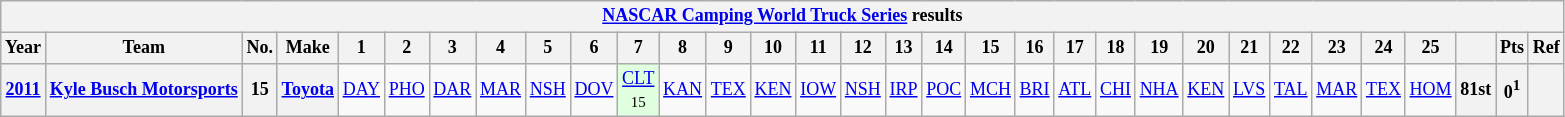<table class="wikitable" style="text-align:center; font-size:75%">
<tr>
<th colspan=45><a href='#'>NASCAR Camping World Truck Series</a> results</th>
</tr>
<tr>
<th>Year</th>
<th>Team</th>
<th>No.</th>
<th>Make</th>
<th>1</th>
<th>2</th>
<th>3</th>
<th>4</th>
<th>5</th>
<th>6</th>
<th>7</th>
<th>8</th>
<th>9</th>
<th>10</th>
<th>11</th>
<th>12</th>
<th>13</th>
<th>14</th>
<th>15</th>
<th>16</th>
<th>17</th>
<th>18</th>
<th>19</th>
<th>20</th>
<th>21</th>
<th>22</th>
<th>23</th>
<th>24</th>
<th>25</th>
<th></th>
<th>Pts</th>
<th>Ref</th>
</tr>
<tr>
<th><a href='#'>2011</a></th>
<th nowrap><a href='#'>Kyle Busch Motorsports</a></th>
<th>15</th>
<th><a href='#'>Toyota</a></th>
<td><a href='#'>DAY</a></td>
<td><a href='#'>PHO</a></td>
<td><a href='#'>DAR</a></td>
<td><a href='#'>MAR</a></td>
<td><a href='#'>NSH</a></td>
<td><a href='#'>DOV</a></td>
<td style="background:#DFFFDF;"><a href='#'>CLT</a><br><small>15</small></td>
<td><a href='#'>KAN</a></td>
<td><a href='#'>TEX</a></td>
<td><a href='#'>KEN</a></td>
<td><a href='#'>IOW</a></td>
<td><a href='#'>NSH</a></td>
<td><a href='#'>IRP</a></td>
<td><a href='#'>POC</a></td>
<td><a href='#'>MCH</a></td>
<td><a href='#'>BRI</a></td>
<td><a href='#'>ATL</a></td>
<td><a href='#'>CHI</a></td>
<td><a href='#'>NHA</a></td>
<td><a href='#'>KEN</a></td>
<td><a href='#'>LVS</a></td>
<td><a href='#'>TAL</a></td>
<td><a href='#'>MAR</a></td>
<td><a href='#'>TEX</a></td>
<td><a href='#'>HOM</a></td>
<th>81st</th>
<th>0<sup>1</sup></th>
<th></th>
</tr>
</table>
